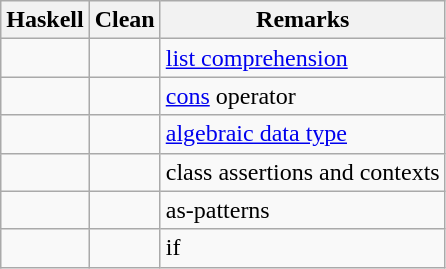<table class="wikitable" border="1">
<tr>
<th>Haskell</th>
<th>Clean</th>
<th>Remarks</th>
</tr>
<tr>
<td></td>
<td></td>
<td><a href='#'>list comprehension</a></td>
</tr>
<tr>
<td></td>
<td></td>
<td><a href='#'>cons</a> operator</td>
</tr>
<tr>
<td></td>
<td></td>
<td><a href='#'>algebraic data type</a></td>
</tr>
<tr>
<td></td>
<td></td>
<td>class assertions and contexts</td>
</tr>
<tr>
<td></td>
<td></td>
<td>as-patterns</td>
</tr>
<tr>
<td></td>
<td></td>
<td>if</td>
</tr>
</table>
